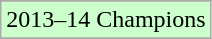<table class="wikitable">
<tr>
</tr>
<tr width=10px bgcolor="#ccffcc">
<td>2013–14 Champions</td>
</tr>
<tr>
</tr>
</table>
